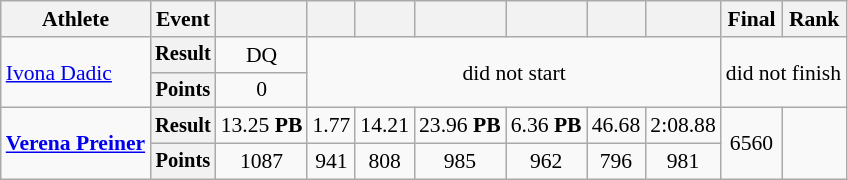<table class="wikitable" style="font-size:90%">
<tr>
<th>Athlete</th>
<th>Event</th>
<th></th>
<th></th>
<th></th>
<th></th>
<th></th>
<th></th>
<th></th>
<th>Final</th>
<th>Rank</th>
</tr>
<tr style=text-align:center>
<td rowspan=2 style=text-align:left rowspan=2><a href='#'>Ivona Dadic</a></td>
<th style="font-size:95%">Result</th>
<td>DQ</td>
<td colspan=6 rowspan=2>did not start</td>
<td rowspan=2 colspan=2>did not finish</td>
</tr>
<tr style=text-align:center>
<th style="font-size:95%">Points</th>
<td>0</td>
</tr>
<tr style=text-align:center>
<td rowspan=2 style=text-align:left rowspan=2><strong><a href='#'>Verena Preiner</a></strong></td>
<th style="font-size:95%">Result</th>
<td>13.25 <strong>PB</strong></td>
<td>1.77</td>
<td>14.21</td>
<td>23.96 <strong>PB</strong></td>
<td>6.36  <strong>PB</strong></td>
<td>46.68</td>
<td>2:08.88</td>
<td rowspan=2>6560</td>
<td rowspan=2></td>
</tr>
<tr style=text-align:center>
<th style="font-size:95%">Points</th>
<td>1087</td>
<td>941</td>
<td>808</td>
<td>985</td>
<td>962</td>
<td>796</td>
<td>981</td>
</tr>
</table>
